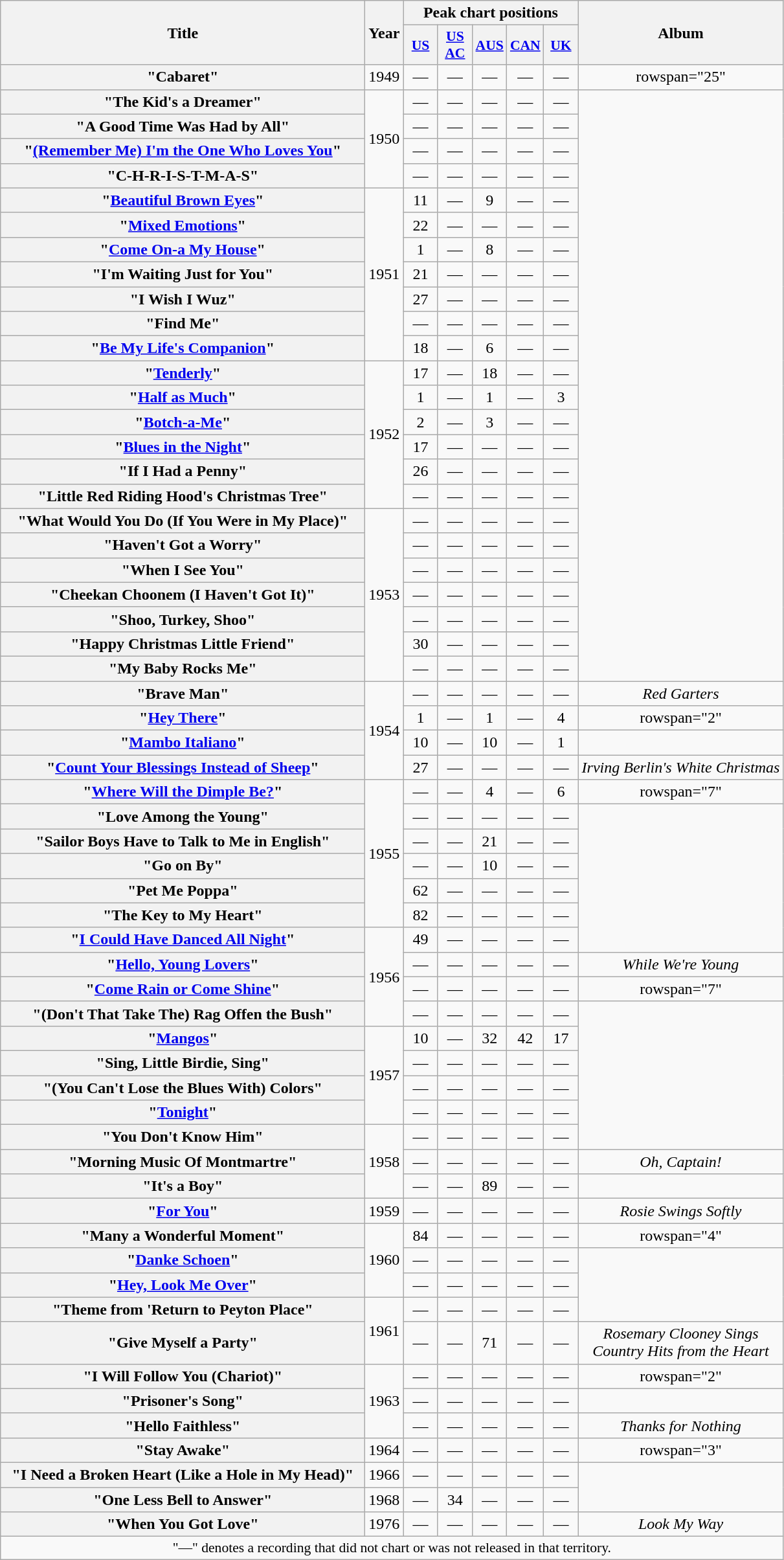<table class="wikitable plainrowheaders" style="text-align:center;" border="1">
<tr>
<th scope="col" rowspan="2" style="width:23em;">Title</th>
<th scope="col" rowspan="2">Year</th>
<th scope="col" colspan="5">Peak chart positions</th>
<th scope="col" rowspan="2">Album</th>
</tr>
<tr>
<th scope="col" style="width:2em;font-size:90%;"><a href='#'>US</a><br></th>
<th scope="col" style="width:2em;font-size:90%;"><a href='#'>US AC</a><br></th>
<th scope="col" style="width:2em;font-size:90%;"><a href='#'>AUS</a><br></th>
<th scope="col" style="width:2em;font-size:90%;"><a href='#'>CAN</a><br></th>
<th scope="col" style="width:2em;font-size:90%;"><a href='#'>UK</a><br></th>
</tr>
<tr>
<th scope="row">"Cabaret"</th>
<td>1949</td>
<td>—</td>
<td>—</td>
<td>—</td>
<td>—</td>
<td>—</td>
<td>rowspan="25" </td>
</tr>
<tr>
<th scope="row">"The Kid's a Dreamer"</th>
<td rowspan="4">1950</td>
<td>—</td>
<td>—</td>
<td>—</td>
<td>—</td>
<td>—</td>
</tr>
<tr>
<th scope="row">"A Good Time Was Had by All"</th>
<td>—</td>
<td>—</td>
<td>—</td>
<td>—</td>
<td>—</td>
</tr>
<tr>
<th scope="row">"<a href='#'>(Remember Me) I'm the One Who Loves You</a>"</th>
<td>—</td>
<td>—</td>
<td>—</td>
<td>—</td>
<td>—</td>
</tr>
<tr>
<th scope="row">"C-H-R-I-S-T-M-A-S"</th>
<td>—</td>
<td>—</td>
<td>—</td>
<td>—</td>
<td>—</td>
</tr>
<tr>
<th scope="row">"<a href='#'>Beautiful Brown Eyes</a>"</th>
<td rowspan="7">1951</td>
<td>11</td>
<td>—</td>
<td>9</td>
<td>—</td>
<td>—</td>
</tr>
<tr>
<th scope="row">"<a href='#'>Mixed Emotions</a>"</th>
<td>22</td>
<td>—</td>
<td>—</td>
<td>—</td>
<td>—</td>
</tr>
<tr>
<th scope="row">"<a href='#'>Come On-a My House</a>"</th>
<td>1</td>
<td>—</td>
<td>8</td>
<td>—</td>
<td>—</td>
</tr>
<tr>
<th scope="row">"I'm Waiting Just for You"</th>
<td>21</td>
<td>—</td>
<td>—</td>
<td>—</td>
<td>—</td>
</tr>
<tr>
<th scope="row">"I Wish I Wuz"</th>
<td>27</td>
<td>—</td>
<td>—</td>
<td>—</td>
<td>—</td>
</tr>
<tr>
<th scope="row">"Find Me"</th>
<td>—</td>
<td>—</td>
<td>—</td>
<td>—</td>
<td>—</td>
</tr>
<tr>
<th scope="row">"<a href='#'>Be My Life's Companion</a>"</th>
<td>18</td>
<td>—</td>
<td>6</td>
<td>—</td>
<td>—</td>
</tr>
<tr>
<th scope="row">"<a href='#'>Tenderly</a>"</th>
<td rowspan="6">1952</td>
<td>17</td>
<td>—</td>
<td>18</td>
<td>—</td>
<td>—</td>
</tr>
<tr>
<th scope="row">"<a href='#'>Half as Much</a>"</th>
<td>1</td>
<td>—</td>
<td>1</td>
<td>—</td>
<td>3</td>
</tr>
<tr>
<th scope="row">"<a href='#'>Botch-a-Me</a>"</th>
<td>2</td>
<td>—</td>
<td>3</td>
<td>—</td>
<td>—</td>
</tr>
<tr>
<th scope="row">"<a href='#'>Blues in the Night</a>"</th>
<td>17</td>
<td>—</td>
<td>—</td>
<td>—</td>
<td>—</td>
</tr>
<tr>
<th scope="row">"If I Had a Penny"</th>
<td>26</td>
<td>—</td>
<td>—</td>
<td>—</td>
<td>—</td>
</tr>
<tr>
<th scope="row">"Little Red Riding Hood's Christmas Tree"</th>
<td>—</td>
<td>—</td>
<td>—</td>
<td>—</td>
<td>—</td>
</tr>
<tr>
<th scope="row">"What Would You Do (If You Were in My Place)"</th>
<td rowspan="7">1953</td>
<td>—</td>
<td>—</td>
<td>—</td>
<td>—</td>
<td>—</td>
</tr>
<tr>
<th scope="row">"Haven't Got a Worry"</th>
<td>—</td>
<td>—</td>
<td>—</td>
<td>—</td>
<td>—</td>
</tr>
<tr>
<th scope="row">"When I See You"</th>
<td>—</td>
<td>—</td>
<td>—</td>
<td>—</td>
<td>—</td>
</tr>
<tr>
<th scope="row">"Cheekan Choonem (I Haven't Got It)"</th>
<td>—</td>
<td>—</td>
<td>—</td>
<td>—</td>
<td>—</td>
</tr>
<tr>
<th scope="row">"Shoo, Turkey, Shoo"</th>
<td>—</td>
<td>—</td>
<td>—</td>
<td>—</td>
<td>—</td>
</tr>
<tr>
<th scope="row">"Happy Christmas Little Friend"</th>
<td>30</td>
<td>—</td>
<td>—</td>
<td>—</td>
<td>—</td>
</tr>
<tr>
<th scope="row">"My Baby Rocks Me"</th>
<td>—</td>
<td>—</td>
<td>—</td>
<td>—</td>
<td>—</td>
</tr>
<tr>
<th scope="row">"Brave Man"</th>
<td rowspan="4">1954</td>
<td>—</td>
<td>—</td>
<td>—</td>
<td>—</td>
<td>—</td>
<td><em>Red Garters</em></td>
</tr>
<tr>
<th scope="row">"<a href='#'>Hey There</a>"</th>
<td>1</td>
<td>—</td>
<td>1</td>
<td>—</td>
<td>4</td>
<td>rowspan="2" </td>
</tr>
<tr>
<th scope="row">"<a href='#'>Mambo Italiano</a>"</th>
<td>10</td>
<td>—</td>
<td>10</td>
<td>—</td>
<td>1</td>
</tr>
<tr>
<th scope="row">"<a href='#'>Count Your Blessings Instead of Sheep</a>"</th>
<td>27</td>
<td>—</td>
<td>—</td>
<td>—</td>
<td>—</td>
<td><em>Irving Berlin's White Christmas</em></td>
</tr>
<tr>
<th scope="row">"<a href='#'>Where Will the Dimple Be?</a>"</th>
<td rowspan="6">1955</td>
<td>—</td>
<td>—</td>
<td>4</td>
<td>—</td>
<td>6</td>
<td>rowspan="7" </td>
</tr>
<tr>
<th scope="row">"Love Among the Young"</th>
<td>—</td>
<td>—</td>
<td>—</td>
<td>—</td>
<td>—</td>
</tr>
<tr>
<th scope="row">"Sailor Boys Have to Talk to Me in English"</th>
<td>—</td>
<td>—</td>
<td>21</td>
<td>—</td>
<td>—</td>
</tr>
<tr>
<th scope="row">"Go on By"</th>
<td>—</td>
<td>—</td>
<td>10</td>
<td>—</td>
<td>—</td>
</tr>
<tr>
<th scope="row">"Pet Me Poppa"</th>
<td>62</td>
<td>—</td>
<td>—</td>
<td>—</td>
<td>—</td>
</tr>
<tr>
<th scope="row">"The Key to My Heart"</th>
<td>82</td>
<td>—</td>
<td>—</td>
<td>—</td>
<td>—</td>
</tr>
<tr>
<th scope="row">"<a href='#'>I Could Have Danced All Night</a>"</th>
<td rowspan="4">1956</td>
<td>49</td>
<td>—</td>
<td>—</td>
<td>—</td>
<td>—</td>
</tr>
<tr>
<th scope="row">"<a href='#'>Hello, Young Lovers</a>"</th>
<td>—</td>
<td>—</td>
<td>—</td>
<td>—</td>
<td>—</td>
<td><em>While We're Young</em></td>
</tr>
<tr>
<th scope="row">"<a href='#'>Come Rain or Come Shine</a>"</th>
<td>—</td>
<td>—</td>
<td>—</td>
<td>—</td>
<td>—</td>
<td>rowspan="7" </td>
</tr>
<tr>
<th scope="row">"(Don't That Take The) Rag Offen the Bush"</th>
<td>—</td>
<td>—</td>
<td>—</td>
<td>—</td>
<td>—</td>
</tr>
<tr>
<th scope="row">"<a href='#'>Mangos</a>"</th>
<td rowspan="4">1957</td>
<td>10</td>
<td>—</td>
<td>32</td>
<td>42</td>
<td>17</td>
</tr>
<tr>
<th scope="row">"Sing, Little Birdie, Sing"</th>
<td>—</td>
<td>—</td>
<td>—</td>
<td>—</td>
<td>—</td>
</tr>
<tr>
<th scope="row">"(You Can't Lose the Blues With) Colors"</th>
<td>—</td>
<td>—</td>
<td>—</td>
<td>—</td>
<td>—</td>
</tr>
<tr>
<th scope="row">"<a href='#'>Tonight</a>"</th>
<td>—</td>
<td>—</td>
<td>—</td>
<td>—</td>
<td>—</td>
</tr>
<tr>
<th scope="row">"You Don't Know Him"</th>
<td rowspan="3">1958</td>
<td>—</td>
<td>—</td>
<td>—</td>
<td>—</td>
<td>—</td>
</tr>
<tr>
<th scope="row">"Morning Music Of Montmartre"</th>
<td>—</td>
<td>—</td>
<td>—</td>
<td>—</td>
<td>—</td>
<td><em>Oh, Captain!</em></td>
</tr>
<tr>
<th scope="row">"It's a Boy"</th>
<td>—</td>
<td>—</td>
<td>89</td>
<td>—</td>
<td>—</td>
<td></td>
</tr>
<tr>
<th scope="row">"<a href='#'>For You</a>"</th>
<td>1959</td>
<td>—</td>
<td>—</td>
<td>—</td>
<td>—</td>
<td>—</td>
<td><em>Rosie Swings Softly</em></td>
</tr>
<tr>
<th scope="row">"Many a Wonderful Moment"</th>
<td rowspan="3">1960</td>
<td>84</td>
<td>—</td>
<td>—</td>
<td>—</td>
<td>—</td>
<td>rowspan="4" </td>
</tr>
<tr>
<th scope="row">"<a href='#'>Danke Schoen</a>"</th>
<td>—</td>
<td>—</td>
<td>—</td>
<td>—</td>
<td>—</td>
</tr>
<tr>
<th scope="row">"<a href='#'>Hey, Look Me Over</a>"</th>
<td>—</td>
<td>—</td>
<td>—</td>
<td>—</td>
<td>—</td>
</tr>
<tr>
<th scope="row">"Theme from 'Return to Peyton Place"</th>
<td rowspan="2">1961</td>
<td>—</td>
<td>—</td>
<td>—</td>
<td>—</td>
<td>—</td>
</tr>
<tr>
<th scope="row">"Give Myself a Party"</th>
<td>—</td>
<td>—</td>
<td>71</td>
<td>—</td>
<td>—</td>
<td><em>Rosemary Clooney Sings<br>Country Hits from the Heart</em></td>
</tr>
<tr>
<th scope="row">"I Will Follow You (Chariot)"</th>
<td rowspan="3">1963</td>
<td>—</td>
<td>—</td>
<td>—</td>
<td>—</td>
<td>—</td>
<td>rowspan="2" </td>
</tr>
<tr>
<th scope="row">"Prisoner's Song"</th>
<td>—</td>
<td>—</td>
<td>—</td>
<td>—</td>
<td>—</td>
</tr>
<tr>
<th scope="row">"Hello Faithless"</th>
<td>—</td>
<td>—</td>
<td>—</td>
<td>—</td>
<td>—</td>
<td><em>Thanks for Nothing</em></td>
</tr>
<tr>
<th scope="row">"Stay Awake"</th>
<td>1964</td>
<td>—</td>
<td>—</td>
<td>—</td>
<td>—</td>
<td>—</td>
<td>rowspan="3" </td>
</tr>
<tr>
<th scope="row">"I Need a Broken Heart (Like a Hole in My Head)"</th>
<td>1966</td>
<td>—</td>
<td>—</td>
<td>—</td>
<td>—</td>
<td>—</td>
</tr>
<tr>
<th scope="row">"One Less Bell to Answer"</th>
<td>1968</td>
<td>—</td>
<td>34</td>
<td>—</td>
<td>—</td>
<td>—</td>
</tr>
<tr>
<th scope="row">"When You Got Love"</th>
<td>1976</td>
<td>—</td>
<td>—</td>
<td>—</td>
<td>—</td>
<td>—</td>
<td><em>Look My Way</em></td>
</tr>
<tr>
<td colspan="8" style="font-size:90%">"—" denotes a recording that did not chart or was not released in that territory.</td>
</tr>
</table>
